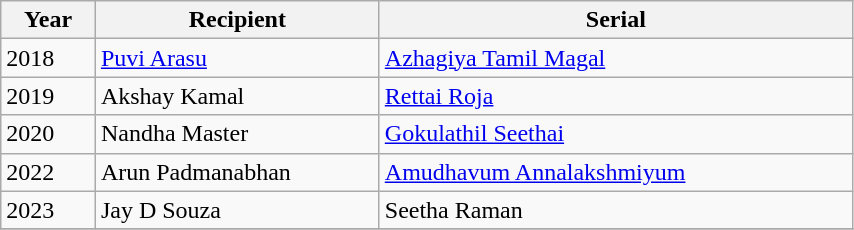<table class="wikitable" width="45%">
<tr>
<th style="width:10%;">Year</th>
<th style="width:30%;">Recipient</th>
<th style="width:50%;">Serial</th>
</tr>
<tr>
<td>2018</td>
<td><a href='#'>Puvi Arasu</a></td>
<td><a href='#'>Azhagiya Tamil Magal</a></td>
</tr>
<tr>
<td>2019</td>
<td>Akshay Kamal</td>
<td><a href='#'>Rettai Roja</a></td>
</tr>
<tr>
<td>2020</td>
<td>Nandha Master</td>
<td><a href='#'>Gokulathil Seethai</a></td>
</tr>
<tr>
<td>2022</td>
<td>Arun Padmanabhan</td>
<td><a href='#'>Amudhavum Annalakshmiyum</a></td>
</tr>
<tr>
<td>2023</td>
<td>Jay D Souza</td>
<td>Seetha Raman</td>
</tr>
<tr>
</tr>
</table>
